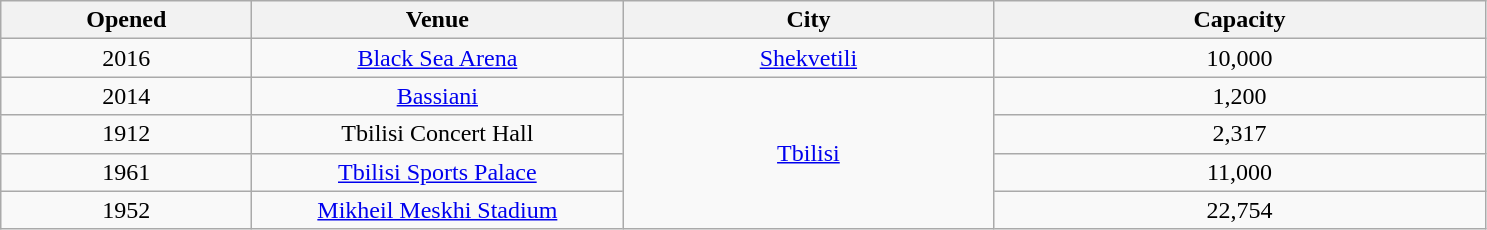<table class="sortable wikitable" style="text-align:center;">
<tr>
<th scope="col" style="width:10em;">Opened</th>
<th scope="col" style="width:15em;">Venue</th>
<th scope="col" style="width:15em;">City</th>
<th scope="col" style="width:20em;">Capacity</th>
</tr>
<tr>
<td>2016</td>
<td><a href='#'>Black Sea Arena</a></td>
<td><a href='#'>Shekvetili</a></td>
<td>10,000</td>
</tr>
<tr>
<td>2014</td>
<td><a href='#'>Bassiani</a></td>
<td rowspan="4"><a href='#'>Tbilisi</a></td>
<td>1,200</td>
</tr>
<tr>
<td>1912</td>
<td>Tbilisi Concert Hall</td>
<td>2,317</td>
</tr>
<tr>
<td>1961</td>
<td><a href='#'>Tbilisi Sports Palace</a></td>
<td>11,000</td>
</tr>
<tr>
<td>1952</td>
<td><a href='#'>Mikheil Meskhi Stadium</a></td>
<td>22,754</td>
</tr>
</table>
